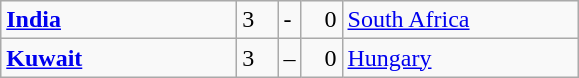<table class="wikitable">
<tr>
<td width=150> <strong><a href='#'>India</a></strong></td>
<td style="width:20px; text-align:left;">3</td>
<td>-</td>
<td style="width:20px; text-align:right;">0</td>
<td width=150> <a href='#'>South Africa</a></td>
</tr>
<tr>
<td> <strong><a href='#'>Kuwait</a></strong></td>
<td style="text-align:left;">3</td>
<td>–</td>
<td style="text-align:right;">0</td>
<td> <a href='#'>Hungary</a></td>
</tr>
</table>
